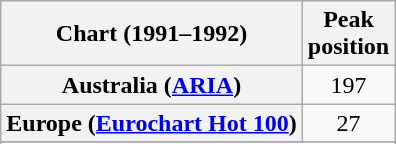<table class="wikitable sortable plainrowheaders" style="text-align:center">
<tr>
<th>Chart (1991–1992)</th>
<th>Peak<br>position</th>
</tr>
<tr>
<th scope="row">Australia (<a href='#'>ARIA</a>)</th>
<td>197</td>
</tr>
<tr>
<th scope="row">Europe (<a href='#'>Eurochart Hot 100</a>)</th>
<td>27</td>
</tr>
<tr>
</tr>
<tr>
</tr>
<tr>
</tr>
<tr>
</tr>
<tr>
</tr>
<tr>
</tr>
</table>
